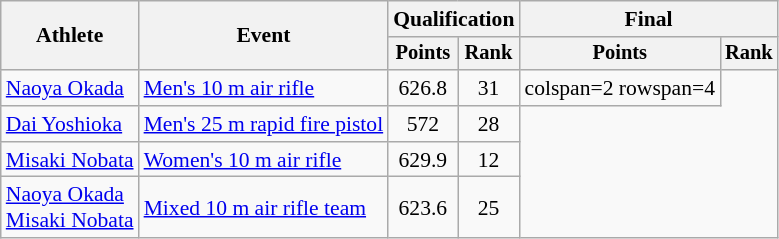<table class="wikitable" style="font-size:90%">
<tr>
<th rowspan="2">Athlete</th>
<th rowspan="2">Event</th>
<th colspan=2>Qualification</th>
<th colspan=2>Final</th>
</tr>
<tr style="font-size:95%">
<th>Points</th>
<th>Rank</th>
<th>Points</th>
<th>Rank</th>
</tr>
<tr align=center>
<td align=left><a href='#'>Naoya Okada</a></td>
<td align=left><a href='#'>Men's 10 m air rifle</a></td>
<td>626.8</td>
<td>31</td>
<td>colspan=2 rowspan=4 </td>
</tr>
<tr align=center>
<td align=left><a href='#'>Dai Yoshioka</a></td>
<td align=left><a href='#'>Men's 25 m rapid fire pistol</a></td>
<td>572</td>
<td>28</td>
</tr>
<tr align=center>
<td align=left><a href='#'>Misaki Nobata</a></td>
<td align=left><a href='#'>Women's 10 m air rifle</a></td>
<td>629.9</td>
<td>12</td>
</tr>
<tr align=center>
<td align=left><a href='#'>Naoya Okada</a><br><a href='#'>Misaki Nobata</a></td>
<td align=left><a href='#'>Mixed 10 m air rifle team</a></td>
<td>623.6</td>
<td>25</td>
</tr>
</table>
